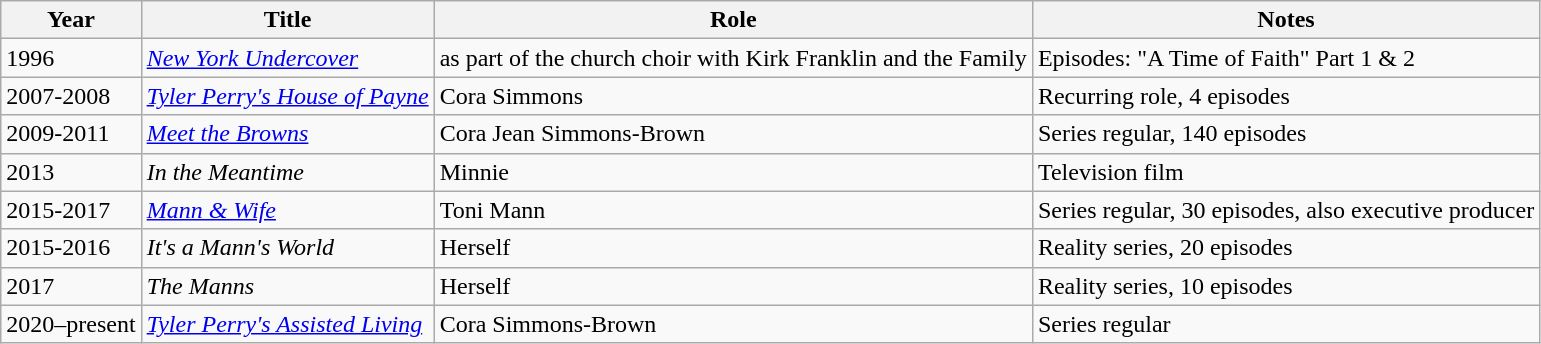<table class="wikitable sortable">
<tr>
<th>Year</th>
<th>Title</th>
<th>Role</th>
<th>Notes</th>
</tr>
<tr>
<td>1996</td>
<td><em><a href='#'>New York Undercover</a></em></td>
<td>as part of the church choir with Kirk Franklin and the Family</td>
<td>Episodes: "A Time of Faith" Part 1 & 2</td>
</tr>
<tr>
<td>2007-2008</td>
<td><em><a href='#'>Tyler Perry's House of Payne</a></em></td>
<td>Cora Simmons</td>
<td>Recurring role, 4 episodes</td>
</tr>
<tr>
<td>2009-2011</td>
<td><em><a href='#'>Meet the Browns</a></em></td>
<td>Cora Jean Simmons-Brown</td>
<td>Series regular, 140 episodes</td>
</tr>
<tr>
<td>2013</td>
<td><em>In the Meantime</em></td>
<td>Minnie</td>
<td>Television film</td>
</tr>
<tr>
<td>2015-2017</td>
<td><em><a href='#'>Mann & Wife</a></em></td>
<td>Toni Mann</td>
<td>Series regular, 30 episodes, also executive producer</td>
</tr>
<tr>
<td>2015-2016</td>
<td><em>It's a Mann's World</em></td>
<td>Herself</td>
<td>Reality series, 20 episodes</td>
</tr>
<tr>
<td>2017</td>
<td><em>The Manns</em></td>
<td>Herself</td>
<td>Reality series, 10 episodes</td>
</tr>
<tr>
<td>2020–present</td>
<td><em><a href='#'>Tyler Perry's Assisted Living</a></em></td>
<td>Cora Simmons-Brown</td>
<td>Series regular</td>
</tr>
</table>
